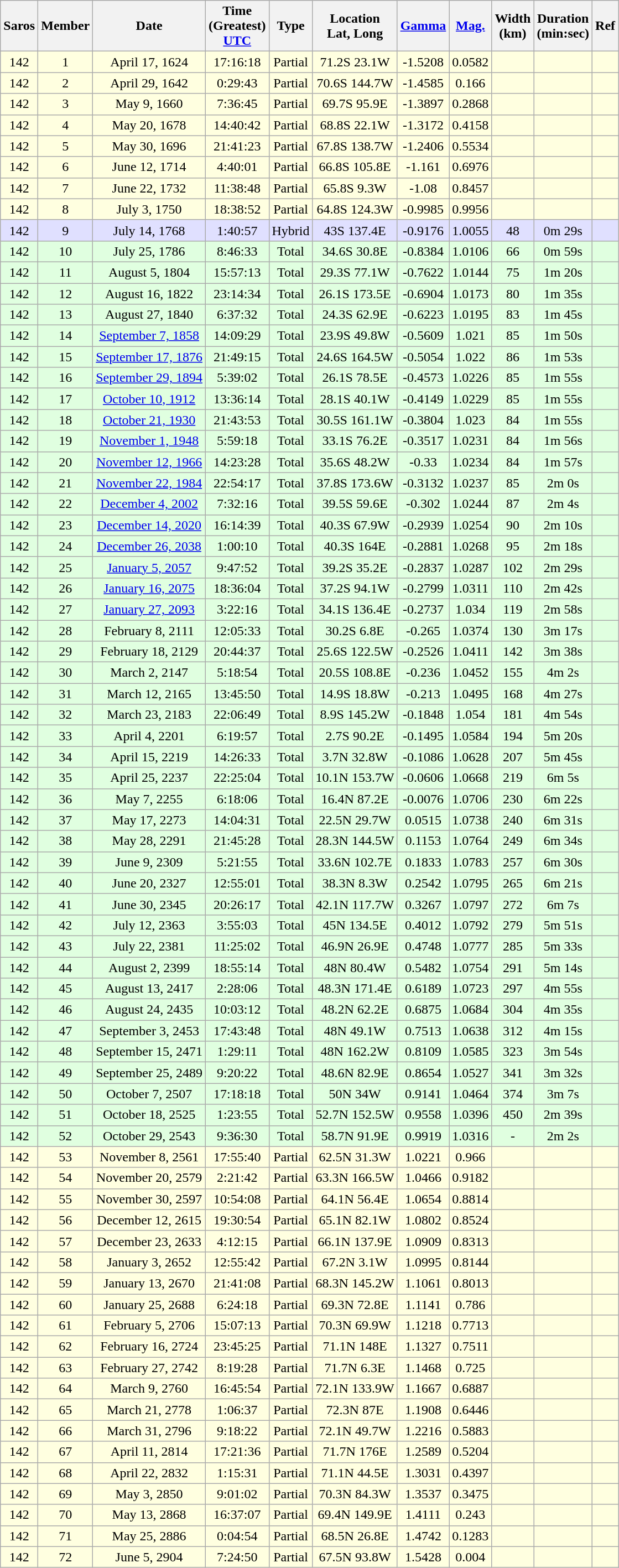<table class=wikitable>
<tr align=center>
<th>Saros</th>
<th>Member</th>
<th>Date</th>
<th>Time<br>(Greatest)<br><a href='#'>UTC</a></th>
<th>Type</th>
<th>Location<br>Lat, Long</th>
<th><a href='#'>Gamma</a></th>
<th><a href='#'>Mag.</a></th>
<th>Width<br>(km)</th>
<th>Duration<br>(min:sec)</th>
<th>Ref</th>
</tr>
<tr align=center bgcolor=#ffffe0>
<td>142</td>
<td>1</td>
<td>April 17, 1624</td>
<td>17:16:18</td>
<td>Partial</td>
<td>71.2S 23.1W</td>
<td>-1.5208</td>
<td>0.0582</td>
<td></td>
<td></td>
<td></td>
</tr>
<tr align=center bgcolor=#ffffe0>
<td>142</td>
<td>2</td>
<td>April 29, 1642</td>
<td>0:29:43</td>
<td>Partial</td>
<td>70.6S 144.7W</td>
<td>-1.4585</td>
<td>0.166</td>
<td></td>
<td></td>
<td></td>
</tr>
<tr align=center bgcolor=#ffffe0>
<td>142</td>
<td>3</td>
<td>May 9, 1660</td>
<td>7:36:45</td>
<td>Partial</td>
<td>69.7S 95.9E</td>
<td>-1.3897</td>
<td>0.2868</td>
<td></td>
<td></td>
<td></td>
</tr>
<tr align=center bgcolor=#ffffe0>
<td>142</td>
<td>4</td>
<td>May 20, 1678</td>
<td>14:40:42</td>
<td>Partial</td>
<td>68.8S 22.1W</td>
<td>-1.3172</td>
<td>0.4158</td>
<td></td>
<td></td>
<td></td>
</tr>
<tr align=center bgcolor=#ffffe0>
<td>142</td>
<td>5</td>
<td>May 30, 1696</td>
<td>21:41:23</td>
<td>Partial</td>
<td>67.8S 138.7W</td>
<td>-1.2406</td>
<td>0.5534</td>
<td></td>
<td></td>
<td></td>
</tr>
<tr align=center bgcolor=#ffffe0>
<td>142</td>
<td>6</td>
<td>June 12, 1714</td>
<td>4:40:01</td>
<td>Partial</td>
<td>66.8S 105.8E</td>
<td>-1.161</td>
<td>0.6976</td>
<td></td>
<td></td>
<td></td>
</tr>
<tr align=center bgcolor=#ffffe0>
<td>142</td>
<td>7</td>
<td>June 22, 1732</td>
<td>11:38:48</td>
<td>Partial</td>
<td>65.8S 9.3W</td>
<td>-1.08</td>
<td>0.8457</td>
<td></td>
<td></td>
<td></td>
</tr>
<tr align=center bgcolor=#ffffe0>
<td>142</td>
<td>8</td>
<td>July 3, 1750</td>
<td>18:38:52</td>
<td>Partial</td>
<td>64.8S 124.3W</td>
<td>-0.9985</td>
<td>0.9956</td>
<td></td>
<td></td>
<td></td>
</tr>
<tr align=center bgcolor=#e0e0ff>
<td>142</td>
<td>9</td>
<td>July 14, 1768</td>
<td>1:40:57</td>
<td>Hybrid</td>
<td>43S 137.4E</td>
<td>-0.9176</td>
<td>1.0055</td>
<td>48</td>
<td>0m 29s</td>
<td></td>
</tr>
<tr align=center bgcolor=#e0ffe0>
<td>142</td>
<td>10</td>
<td>July 25, 1786</td>
<td>8:46:33</td>
<td>Total</td>
<td>34.6S 30.8E</td>
<td>-0.8384</td>
<td>1.0106</td>
<td>66</td>
<td>0m 59s</td>
<td></td>
</tr>
<tr align=center bgcolor=#e0ffe0>
<td>142</td>
<td>11</td>
<td>August 5, 1804</td>
<td>15:57:13</td>
<td>Total</td>
<td>29.3S 77.1W</td>
<td>-0.7622</td>
<td>1.0144</td>
<td>75</td>
<td>1m 20s</td>
<td></td>
</tr>
<tr align=center bgcolor=#e0ffe0>
<td>142</td>
<td>12</td>
<td>August 16, 1822</td>
<td>23:14:34</td>
<td>Total</td>
<td>26.1S 173.5E</td>
<td>-0.6904</td>
<td>1.0173</td>
<td>80</td>
<td>1m 35s</td>
<td></td>
</tr>
<tr align=center bgcolor=#e0ffe0>
<td>142</td>
<td>13</td>
<td>August 27, 1840</td>
<td>6:37:32</td>
<td>Total</td>
<td>24.3S 62.9E</td>
<td>-0.6223</td>
<td>1.0195</td>
<td>83</td>
<td>1m 45s</td>
<td></td>
</tr>
<tr align=center bgcolor=#e0ffe0>
<td>142</td>
<td>14</td>
<td><a href='#'>September 7, 1858</a></td>
<td>14:09:29</td>
<td>Total</td>
<td>23.9S 49.8W</td>
<td>-0.5609</td>
<td>1.021</td>
<td>85</td>
<td>1m 50s</td>
<td></td>
</tr>
<tr align=center bgcolor=#e0ffe0>
<td>142</td>
<td>15</td>
<td><a href='#'>September 17, 1876</a></td>
<td>21:49:15</td>
<td>Total</td>
<td>24.6S 164.5W</td>
<td>-0.5054</td>
<td>1.022</td>
<td>86</td>
<td>1m 53s</td>
<td></td>
</tr>
<tr align=center bgcolor=#e0ffe0>
<td>142</td>
<td>16</td>
<td><a href='#'>September 29, 1894</a></td>
<td>5:39:02</td>
<td>Total</td>
<td>26.1S 78.5E</td>
<td>-0.4573</td>
<td>1.0226</td>
<td>85</td>
<td>1m 55s</td>
<td></td>
</tr>
<tr align=center bgcolor=#e0ffe0>
<td>142</td>
<td>17</td>
<td><a href='#'>October 10, 1912</a></td>
<td>13:36:14</td>
<td>Total</td>
<td>28.1S 40.1W</td>
<td>-0.4149</td>
<td>1.0229</td>
<td>85</td>
<td>1m 55s</td>
<td></td>
</tr>
<tr align=center bgcolor=#e0ffe0>
<td>142</td>
<td>18</td>
<td><a href='#'>October 21, 1930</a></td>
<td>21:43:53</td>
<td>Total</td>
<td>30.5S 161.1W</td>
<td>-0.3804</td>
<td>1.023</td>
<td>84</td>
<td>1m 55s</td>
<td></td>
</tr>
<tr align=center bgcolor=#e0ffe0>
<td>142</td>
<td>19</td>
<td><a href='#'>November 1, 1948</a></td>
<td>5:59:18</td>
<td>Total</td>
<td>33.1S 76.2E</td>
<td>-0.3517</td>
<td>1.0231</td>
<td>84</td>
<td>1m 56s</td>
<td></td>
</tr>
<tr align=center bgcolor=#e0ffe0>
<td>142</td>
<td>20</td>
<td><a href='#'>November 12, 1966</a></td>
<td>14:23:28</td>
<td>Total</td>
<td>35.6S 48.2W</td>
<td>-0.33</td>
<td>1.0234</td>
<td>84</td>
<td>1m 57s</td>
<td></td>
</tr>
<tr align=center bgcolor=#e0ffe0>
<td>142</td>
<td>21</td>
<td><a href='#'>November 22, 1984</a></td>
<td>22:54:17</td>
<td>Total</td>
<td>37.8S 173.6W</td>
<td>-0.3132</td>
<td>1.0237</td>
<td>85</td>
<td>2m 0s</td>
<td></td>
</tr>
<tr align=center bgcolor=#e0ffe0>
<td>142</td>
<td>22</td>
<td><a href='#'>December 4, 2002</a></td>
<td>7:32:16</td>
<td>Total</td>
<td>39.5S 59.6E</td>
<td>-0.302</td>
<td>1.0244</td>
<td>87</td>
<td>2m 4s</td>
<td></td>
</tr>
<tr align=center bgcolor=#e0ffe0>
<td>142</td>
<td>23</td>
<td><a href='#'>December 14, 2020</a></td>
<td>16:14:39</td>
<td>Total</td>
<td>40.3S 67.9W</td>
<td>-0.2939</td>
<td>1.0254</td>
<td>90</td>
<td>2m 10s</td>
<td></td>
</tr>
<tr align=center bgcolor=#e0ffe0>
<td>142</td>
<td>24</td>
<td><a href='#'>December 26, 2038</a></td>
<td>1:00:10</td>
<td>Total</td>
<td>40.3S 164E</td>
<td>-0.2881</td>
<td>1.0268</td>
<td>95</td>
<td>2m 18s</td>
<td></td>
</tr>
<tr align=center bgcolor=#e0ffe0>
<td>142</td>
<td>25</td>
<td><a href='#'>January 5, 2057</a></td>
<td>9:47:52</td>
<td>Total</td>
<td>39.2S 35.2E</td>
<td>-0.2837</td>
<td>1.0287</td>
<td>102</td>
<td>2m 29s</td>
<td></td>
</tr>
<tr align=center bgcolor=#e0ffe0>
<td>142</td>
<td>26</td>
<td><a href='#'>January 16, 2075</a></td>
<td>18:36:04</td>
<td>Total</td>
<td>37.2S 94.1W</td>
<td>-0.2799</td>
<td>1.0311</td>
<td>110</td>
<td>2m 42s</td>
<td></td>
</tr>
<tr align=center bgcolor=#e0ffe0>
<td>142</td>
<td>27</td>
<td><a href='#'>January 27, 2093</a></td>
<td>3:22:16</td>
<td>Total</td>
<td>34.1S 136.4E</td>
<td>-0.2737</td>
<td>1.034</td>
<td>119</td>
<td>2m 58s</td>
<td></td>
</tr>
<tr align=center bgcolor=#e0ffe0>
<td>142</td>
<td>28</td>
<td>February 8, 2111</td>
<td>12:05:33</td>
<td>Total</td>
<td>30.2S 6.8E</td>
<td>-0.265</td>
<td>1.0374</td>
<td>130</td>
<td>3m 17s</td>
<td></td>
</tr>
<tr align=center bgcolor=#e0ffe0>
<td>142</td>
<td>29</td>
<td>February 18, 2129</td>
<td>20:44:37</td>
<td>Total</td>
<td>25.6S 122.5W</td>
<td>-0.2526</td>
<td>1.0411</td>
<td>142</td>
<td>3m 38s</td>
<td></td>
</tr>
<tr align=center bgcolor=#e0ffe0>
<td>142</td>
<td>30</td>
<td>March 2, 2147</td>
<td>5:18:54</td>
<td>Total</td>
<td>20.5S 108.8E</td>
<td>-0.236</td>
<td>1.0452</td>
<td>155</td>
<td>4m 2s</td>
<td></td>
</tr>
<tr align=center bgcolor=#e0ffe0>
<td>142</td>
<td>31</td>
<td>March 12, 2165</td>
<td>13:45:50</td>
<td>Total</td>
<td>14.9S 18.8W</td>
<td>-0.213</td>
<td>1.0495</td>
<td>168</td>
<td>4m 27s</td>
<td></td>
</tr>
<tr align=center bgcolor=#e0ffe0>
<td>142</td>
<td>32</td>
<td>March 23, 2183</td>
<td>22:06:49</td>
<td>Total</td>
<td>8.9S 145.2W</td>
<td>-0.1848</td>
<td>1.054</td>
<td>181</td>
<td>4m 54s</td>
<td></td>
</tr>
<tr align=center bgcolor=#e0ffe0>
<td>142</td>
<td>33</td>
<td>April 4, 2201</td>
<td>6:19:57</td>
<td>Total</td>
<td>2.7S 90.2E</td>
<td>-0.1495</td>
<td>1.0584</td>
<td>194</td>
<td>5m 20s</td>
<td></td>
</tr>
<tr align=center bgcolor=#e0ffe0>
<td>142</td>
<td>34</td>
<td>April 15, 2219</td>
<td>14:26:33</td>
<td>Total</td>
<td>3.7N 32.8W</td>
<td>-0.1086</td>
<td>1.0628</td>
<td>207</td>
<td>5m 45s</td>
<td></td>
</tr>
<tr align=center bgcolor=#e0ffe0>
<td>142</td>
<td>35</td>
<td>April 25, 2237</td>
<td>22:25:04</td>
<td>Total</td>
<td>10.1N 153.7W</td>
<td>-0.0606</td>
<td>1.0668</td>
<td>219</td>
<td>6m 5s</td>
<td></td>
</tr>
<tr align=center bgcolor=#e0ffe0>
<td>142</td>
<td>36</td>
<td>May 7, 2255</td>
<td>6:18:06</td>
<td>Total</td>
<td>16.4N 87.2E</td>
<td>-0.0076</td>
<td>1.0706</td>
<td>230</td>
<td>6m 22s</td>
<td></td>
</tr>
<tr align=center bgcolor=#e0ffe0>
<td>142</td>
<td>37</td>
<td>May 17, 2273</td>
<td>14:04:31</td>
<td>Total</td>
<td>22.5N 29.7W</td>
<td>0.0515</td>
<td>1.0738</td>
<td>240</td>
<td>6m 31s</td>
<td></td>
</tr>
<tr align=center bgcolor=#e0ffe0>
<td>142</td>
<td>38</td>
<td>May 28, 2291</td>
<td>21:45:28</td>
<td>Total</td>
<td>28.3N 144.5W</td>
<td>0.1153</td>
<td>1.0764</td>
<td>249</td>
<td>6m 34s</td>
<td></td>
</tr>
<tr align=center bgcolor=#e0ffe0>
<td>142</td>
<td>39</td>
<td>June 9, 2309</td>
<td>5:21:55</td>
<td>Total</td>
<td>33.6N 102.7E</td>
<td>0.1833</td>
<td>1.0783</td>
<td>257</td>
<td>6m 30s</td>
<td></td>
</tr>
<tr align=center bgcolor=#e0ffe0>
<td>142</td>
<td>40</td>
<td>June 20, 2327</td>
<td>12:55:01</td>
<td>Total</td>
<td>38.3N 8.3W</td>
<td>0.2542</td>
<td>1.0795</td>
<td>265</td>
<td>6m 21s</td>
<td></td>
</tr>
<tr align=center bgcolor=#e0ffe0>
<td>142</td>
<td>41</td>
<td>June 30, 2345</td>
<td>20:26:17</td>
<td>Total</td>
<td>42.1N 117.7W</td>
<td>0.3267</td>
<td>1.0797</td>
<td>272</td>
<td>6m 7s</td>
<td></td>
</tr>
<tr align=center bgcolor=#e0ffe0>
<td>142</td>
<td>42</td>
<td>July 12, 2363</td>
<td>3:55:03</td>
<td>Total</td>
<td>45N 134.5E</td>
<td>0.4012</td>
<td>1.0792</td>
<td>279</td>
<td>5m 51s</td>
<td></td>
</tr>
<tr align=center bgcolor=#e0ffe0>
<td>142</td>
<td>43</td>
<td>July 22, 2381</td>
<td>11:25:02</td>
<td>Total</td>
<td>46.9N 26.9E</td>
<td>0.4748</td>
<td>1.0777</td>
<td>285</td>
<td>5m 33s</td>
<td></td>
</tr>
<tr align=center bgcolor=#e0ffe0>
<td>142</td>
<td>44</td>
<td>August 2, 2399</td>
<td>18:55:14</td>
<td>Total</td>
<td>48N 80.4W</td>
<td>0.5482</td>
<td>1.0754</td>
<td>291</td>
<td>5m 14s</td>
<td></td>
</tr>
<tr align=center bgcolor=#e0ffe0>
<td>142</td>
<td>45</td>
<td>August 13, 2417</td>
<td>2:28:06</td>
<td>Total</td>
<td>48.3N 171.4E</td>
<td>0.6189</td>
<td>1.0723</td>
<td>297</td>
<td>4m 55s</td>
<td></td>
</tr>
<tr align=center bgcolor=#e0ffe0>
<td>142</td>
<td>46</td>
<td>August 24, 2435</td>
<td>10:03:12</td>
<td>Total</td>
<td>48.2N 62.2E</td>
<td>0.6875</td>
<td>1.0684</td>
<td>304</td>
<td>4m 35s</td>
<td></td>
</tr>
<tr align=center bgcolor=#e0ffe0>
<td>142</td>
<td>47</td>
<td>September 3, 2453</td>
<td>17:43:48</td>
<td>Total</td>
<td>48N 49.1W</td>
<td>0.7513</td>
<td>1.0638</td>
<td>312</td>
<td>4m 15s</td>
<td></td>
</tr>
<tr align=center bgcolor=#e0ffe0>
<td>142</td>
<td>48</td>
<td>September 15, 2471</td>
<td>1:29:11</td>
<td>Total</td>
<td>48N 162.2W</td>
<td>0.8109</td>
<td>1.0585</td>
<td>323</td>
<td>3m 54s</td>
<td></td>
</tr>
<tr align=center bgcolor=#e0ffe0>
<td>142</td>
<td>49</td>
<td>September 25, 2489</td>
<td>9:20:22</td>
<td>Total</td>
<td>48.6N 82.9E</td>
<td>0.8654</td>
<td>1.0527</td>
<td>341</td>
<td>3m 32s</td>
<td></td>
</tr>
<tr align=center bgcolor=#e0ffe0>
<td>142</td>
<td>50</td>
<td>October 7, 2507</td>
<td>17:18:18</td>
<td>Total</td>
<td>50N 34W</td>
<td>0.9141</td>
<td>1.0464</td>
<td>374</td>
<td>3m 7s</td>
<td></td>
</tr>
<tr align=center bgcolor=#e0ffe0>
<td>142</td>
<td>51</td>
<td>October 18, 2525</td>
<td>1:23:55</td>
<td>Total</td>
<td>52.7N 152.5W</td>
<td>0.9558</td>
<td>1.0396</td>
<td>450</td>
<td>2m 39s</td>
<td></td>
</tr>
<tr align=center bgcolor=#e0ffe0>
<td>142</td>
<td>52</td>
<td>October 29, 2543</td>
<td>9:36:30</td>
<td>Total</td>
<td>58.7N 91.9E</td>
<td>0.9919</td>
<td>1.0316</td>
<td>-</td>
<td>2m 2s</td>
<td></td>
</tr>
<tr align=center bgcolor=#ffffe0>
<td>142</td>
<td>53</td>
<td>November 8, 2561</td>
<td>17:55:40</td>
<td>Partial</td>
<td>62.5N 31.3W</td>
<td>1.0221</td>
<td>0.966</td>
<td></td>
<td></td>
<td></td>
</tr>
<tr align=center bgcolor=#ffffe0>
<td>142</td>
<td>54</td>
<td>November 20, 2579</td>
<td>2:21:42</td>
<td>Partial</td>
<td>63.3N 166.5W</td>
<td>1.0466</td>
<td>0.9182</td>
<td></td>
<td></td>
<td></td>
</tr>
<tr align=center bgcolor=#ffffe0>
<td>142</td>
<td>55</td>
<td>November 30, 2597</td>
<td>10:54:08</td>
<td>Partial</td>
<td>64.1N 56.4E</td>
<td>1.0654</td>
<td>0.8814</td>
<td></td>
<td></td>
<td></td>
</tr>
<tr align=center bgcolor=#ffffe0>
<td>142</td>
<td>56</td>
<td>December 12, 2615</td>
<td>19:30:54</td>
<td>Partial</td>
<td>65.1N 82.1W</td>
<td>1.0802</td>
<td>0.8524</td>
<td></td>
<td></td>
<td></td>
</tr>
<tr align=center bgcolor=#ffffe0>
<td>142</td>
<td>57</td>
<td>December 23, 2633</td>
<td>4:12:15</td>
<td>Partial</td>
<td>66.1N 137.9E</td>
<td>1.0909</td>
<td>0.8313</td>
<td></td>
<td></td>
<td></td>
</tr>
<tr align=center bgcolor=#ffffe0>
<td>142</td>
<td>58</td>
<td>January 3, 2652</td>
<td>12:55:42</td>
<td>Partial</td>
<td>67.2N 3.1W</td>
<td>1.0995</td>
<td>0.8144</td>
<td></td>
<td></td>
<td></td>
</tr>
<tr align=center bgcolor=#ffffe0>
<td>142</td>
<td>59</td>
<td>January 13, 2670</td>
<td>21:41:08</td>
<td>Partial</td>
<td>68.3N 145.2W</td>
<td>1.1061</td>
<td>0.8013</td>
<td></td>
<td></td>
<td></td>
</tr>
<tr align=center bgcolor=#ffffe0>
<td>142</td>
<td>60</td>
<td>January 25, 2688</td>
<td>6:24:18</td>
<td>Partial</td>
<td>69.3N 72.8E</td>
<td>1.1141</td>
<td>0.786</td>
<td></td>
<td></td>
<td></td>
</tr>
<tr align=center bgcolor=#ffffe0>
<td>142</td>
<td>61</td>
<td>February 5, 2706</td>
<td>15:07:13</td>
<td>Partial</td>
<td>70.3N 69.9W</td>
<td>1.1218</td>
<td>0.7713</td>
<td></td>
<td></td>
<td></td>
</tr>
<tr align=center bgcolor=#ffffe0>
<td>142</td>
<td>62</td>
<td>February 16, 2724</td>
<td>23:45:25</td>
<td>Partial</td>
<td>71.1N 148E</td>
<td>1.1327</td>
<td>0.7511</td>
<td></td>
<td></td>
<td></td>
</tr>
<tr align=center bgcolor=#ffffe0>
<td>142</td>
<td>63</td>
<td>February 27, 2742</td>
<td>8:19:28</td>
<td>Partial</td>
<td>71.7N 6.3E</td>
<td>1.1468</td>
<td>0.725</td>
<td></td>
<td></td>
<td></td>
</tr>
<tr align=center bgcolor=#ffffe0>
<td>142</td>
<td>64</td>
<td>March 9, 2760</td>
<td>16:45:54</td>
<td>Partial</td>
<td>72.1N 133.9W</td>
<td>1.1667</td>
<td>0.6887</td>
<td></td>
<td></td>
<td></td>
</tr>
<tr align=center bgcolor=#ffffe0>
<td>142</td>
<td>65</td>
<td>March 21, 2778</td>
<td>1:06:37</td>
<td>Partial</td>
<td>72.3N 87E</td>
<td>1.1908</td>
<td>0.6446</td>
<td></td>
<td></td>
<td></td>
</tr>
<tr align=center bgcolor=#ffffe0>
<td>142</td>
<td>66</td>
<td>March 31, 2796</td>
<td>9:18:22</td>
<td>Partial</td>
<td>72.1N 49.7W</td>
<td>1.2216</td>
<td>0.5883</td>
<td></td>
<td></td>
<td></td>
</tr>
<tr align=center bgcolor=#ffffe0>
<td>142</td>
<td>67</td>
<td>April 11, 2814</td>
<td>17:21:36</td>
<td>Partial</td>
<td>71.7N 176E</td>
<td>1.2589</td>
<td>0.5204</td>
<td></td>
<td></td>
<td></td>
</tr>
<tr align=center bgcolor=#ffffe0>
<td>142</td>
<td>68</td>
<td>April 22, 2832</td>
<td>1:15:31</td>
<td>Partial</td>
<td>71.1N 44.5E</td>
<td>1.3031</td>
<td>0.4397</td>
<td></td>
<td></td>
<td></td>
</tr>
<tr align=center bgcolor=#ffffe0>
<td>142</td>
<td>69</td>
<td>May 3, 2850</td>
<td>9:01:02</td>
<td>Partial</td>
<td>70.3N 84.3W</td>
<td>1.3537</td>
<td>0.3475</td>
<td></td>
<td></td>
<td></td>
</tr>
<tr align=center bgcolor=#ffffe0>
<td>142</td>
<td>70</td>
<td>May 13, 2868</td>
<td>16:37:07</td>
<td>Partial</td>
<td>69.4N 149.9E</td>
<td>1.4111</td>
<td>0.243</td>
<td></td>
<td></td>
<td></td>
</tr>
<tr align=center bgcolor=#ffffe0>
<td>142</td>
<td>71</td>
<td>May 25, 2886</td>
<td>0:04:54</td>
<td>Partial</td>
<td>68.5N 26.8E</td>
<td>1.4742</td>
<td>0.1283</td>
<td></td>
<td></td>
<td></td>
</tr>
<tr align=center bgcolor=#ffffe0>
<td>142</td>
<td>72</td>
<td>June 5, 2904</td>
<td>7:24:50</td>
<td>Partial</td>
<td>67.5N 93.8W</td>
<td>1.5428</td>
<td>0.004</td>
<td></td>
<td></td>
<td></td>
</tr>
</table>
